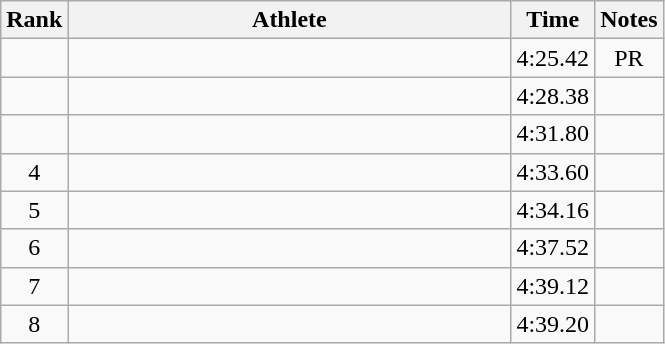<table class="wikitable" style="text-align:center">
<tr>
<th>Rank</th>
<th Style="width:18em">Athlete</th>
<th>Time</th>
<th>Notes</th>
</tr>
<tr>
<td></td>
<td style="text-align:left"></td>
<td>4:25.42</td>
<td>PR</td>
</tr>
<tr>
<td></td>
<td style="text-align:left"></td>
<td>4:28.38</td>
<td></td>
</tr>
<tr>
<td></td>
<td style="text-align:left"></td>
<td>4:31.80</td>
<td></td>
</tr>
<tr>
<td>4</td>
<td style="text-align:left"></td>
<td>4:33.60</td>
<td></td>
</tr>
<tr>
<td>5</td>
<td style="text-align:left"></td>
<td>4:34.16</td>
<td></td>
</tr>
<tr>
<td>6</td>
<td style="text-align:left"></td>
<td>4:37.52</td>
<td></td>
</tr>
<tr>
<td>7</td>
<td style="text-align:left"></td>
<td>4:39.12</td>
<td></td>
</tr>
<tr>
<td>8</td>
<td style="text-align:left"></td>
<td>4:39.20</td>
<td></td>
</tr>
</table>
